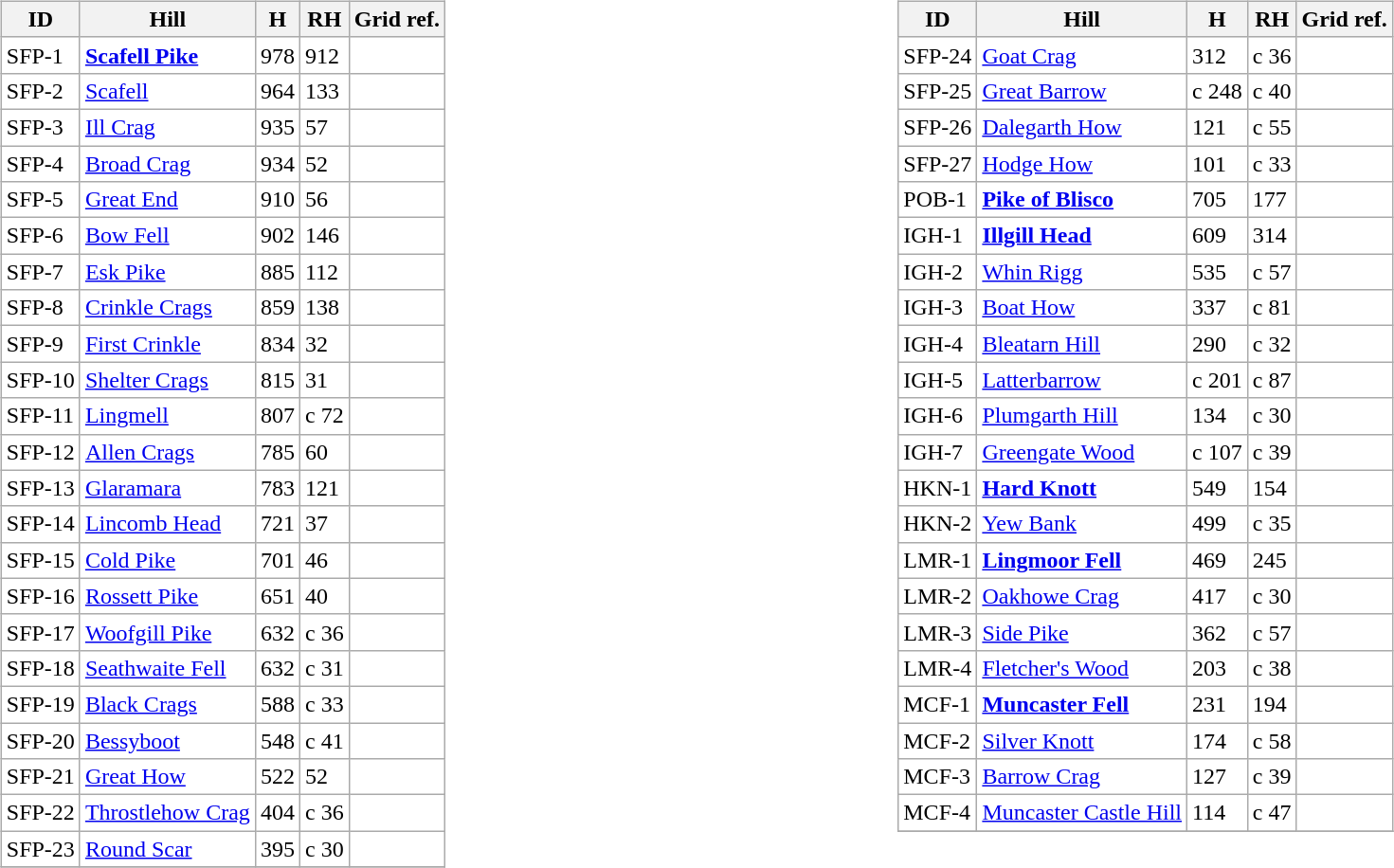<table width="100%">
<tr>
<td valign="top" width="50%"><br><table class="wikitable sortable" style="border-collapse: collapse; background:#ffffff;">
<tr>
<th>ID</th>
<th>Hill</th>
<th>H</th>
<th>RH</th>
<th>Grid ref.</th>
</tr>
<tr>
<td>SFP-1</td>
<td><strong><a href='#'>Scafell Pike</a></strong></td>
<td>978</td>
<td>912</td>
<td></td>
</tr>
<tr>
<td>SFP-2</td>
<td><a href='#'>Scafell</a></td>
<td>964</td>
<td>133</td>
<td></td>
</tr>
<tr>
<td>SFP-3</td>
<td><a href='#'>Ill Crag</a></td>
<td>935</td>
<td>57</td>
<td></td>
</tr>
<tr>
<td>SFP-4</td>
<td><a href='#'>Broad Crag</a></td>
<td>934</td>
<td>52</td>
<td></td>
</tr>
<tr>
<td>SFP-5</td>
<td><a href='#'>Great End</a></td>
<td>910</td>
<td>56</td>
<td></td>
</tr>
<tr>
<td>SFP-6</td>
<td><a href='#'>Bow Fell</a></td>
<td>902</td>
<td>146</td>
<td></td>
</tr>
<tr>
<td>SFP-7</td>
<td><a href='#'>Esk Pike</a></td>
<td>885</td>
<td>112</td>
<td></td>
</tr>
<tr>
<td>SFP-8</td>
<td><a href='#'>Crinkle Crags</a></td>
<td>859</td>
<td>138</td>
<td></td>
</tr>
<tr>
<td>SFP-9</td>
<td><a href='#'>First Crinkle</a></td>
<td>834</td>
<td>32</td>
<td></td>
</tr>
<tr>
<td>SFP-10</td>
<td><a href='#'>Shelter Crags</a></td>
<td>815</td>
<td>31</td>
<td></td>
</tr>
<tr>
<td>SFP-11</td>
<td><a href='#'>Lingmell</a></td>
<td>807</td>
<td>c 72</td>
<td></td>
</tr>
<tr>
<td>SFP-12</td>
<td><a href='#'>Allen Crags</a></td>
<td>785</td>
<td>60</td>
<td></td>
</tr>
<tr>
<td>SFP-13</td>
<td><a href='#'>Glaramara</a></td>
<td>783</td>
<td>121</td>
<td></td>
</tr>
<tr>
<td>SFP-14</td>
<td><a href='#'>Lincomb Head</a></td>
<td>721</td>
<td>37</td>
<td></td>
</tr>
<tr>
<td>SFP-15</td>
<td><a href='#'>Cold Pike</a></td>
<td>701</td>
<td>46</td>
<td></td>
</tr>
<tr>
<td>SFP-16</td>
<td><a href='#'>Rossett Pike</a></td>
<td>651</td>
<td>40</td>
<td></td>
</tr>
<tr>
<td>SFP-17</td>
<td><a href='#'>Woofgill Pike</a></td>
<td>632</td>
<td>c 36</td>
<td></td>
</tr>
<tr>
<td>SFP-18</td>
<td><a href='#'>Seathwaite Fell</a></td>
<td>632</td>
<td>c 31</td>
<td></td>
</tr>
<tr>
<td>SFP-19</td>
<td><a href='#'>Black Crags</a></td>
<td>588</td>
<td>c 33</td>
<td></td>
</tr>
<tr>
<td>SFP-20</td>
<td><a href='#'>Bessyboot</a></td>
<td>548</td>
<td>c 41</td>
<td></td>
</tr>
<tr>
<td>SFP-21</td>
<td><a href='#'>Great How</a></td>
<td>522</td>
<td>52</td>
<td></td>
</tr>
<tr>
<td>SFP-22</td>
<td><a href='#'>Throstlehow Crag</a></td>
<td>404</td>
<td>c 36</td>
<td></td>
</tr>
<tr>
<td>SFP-23</td>
<td><a href='#'>Round Scar</a></td>
<td>395</td>
<td>c 30</td>
<td></td>
</tr>
<tr>
</tr>
</table>
</td>
<td valign="top" width="50%"><br><table class="wikitable sortable" style="border-collapse: collapse; background:#ffffff;">
<tr>
<th>ID</th>
<th>Hill</th>
<th>H</th>
<th>RH</th>
<th>Grid ref.</th>
</tr>
<tr>
<td>SFP-24</td>
<td><a href='#'>Goat Crag</a></td>
<td>312</td>
<td>c 36</td>
<td></td>
</tr>
<tr>
<td>SFP-25</td>
<td><a href='#'>Great Barrow</a></td>
<td>c 248</td>
<td>c 40</td>
<td></td>
</tr>
<tr>
<td>SFP-26</td>
<td><a href='#'>Dalegarth How</a></td>
<td>121</td>
<td>c 55</td>
<td></td>
</tr>
<tr>
<td>SFP-27</td>
<td><a href='#'>Hodge How</a></td>
<td>101</td>
<td>c 33</td>
<td></td>
</tr>
<tr>
<td>POB-1</td>
<td><strong><a href='#'>Pike of Blisco</a></strong></td>
<td>705</td>
<td>177</td>
<td></td>
</tr>
<tr>
<td>IGH-1</td>
<td><strong><a href='#'>Illgill Head</a></strong></td>
<td>609</td>
<td>314</td>
<td></td>
</tr>
<tr>
<td>IGH-2</td>
<td><a href='#'>Whin Rigg</a></td>
<td>535</td>
<td>c 57</td>
<td></td>
</tr>
<tr>
<td>IGH-3</td>
<td><a href='#'>Boat How</a></td>
<td>337</td>
<td>c 81</td>
<td></td>
</tr>
<tr>
<td>IGH-4</td>
<td><a href='#'>Bleatarn Hill</a></td>
<td>290</td>
<td>c 32</td>
<td></td>
</tr>
<tr>
<td>IGH-5</td>
<td><a href='#'>Latterbarrow</a></td>
<td>c 201</td>
<td>c 87</td>
<td></td>
</tr>
<tr>
<td>IGH-6</td>
<td><a href='#'>Plumgarth Hill</a></td>
<td>134</td>
<td>c 30</td>
<td></td>
</tr>
<tr>
<td>IGH-7</td>
<td><a href='#'>Greengate Wood</a></td>
<td>c 107</td>
<td>c 39</td>
<td></td>
</tr>
<tr>
<td>HKN-1</td>
<td><strong><a href='#'>Hard Knott</a></strong></td>
<td>549</td>
<td>154</td>
<td></td>
</tr>
<tr>
<td>HKN-2</td>
<td><a href='#'>Yew Bank</a></td>
<td>499</td>
<td>c 35</td>
<td></td>
</tr>
<tr>
<td>LMR-1</td>
<td><strong><a href='#'>Lingmoor Fell</a></strong></td>
<td>469</td>
<td>245</td>
<td></td>
</tr>
<tr>
<td>LMR-2</td>
<td><a href='#'>Oakhowe Crag</a></td>
<td>417</td>
<td>c 30</td>
<td></td>
</tr>
<tr>
<td>LMR-3</td>
<td><a href='#'>Side Pike</a></td>
<td>362</td>
<td>c 57</td>
<td></td>
</tr>
<tr>
<td>LMR-4</td>
<td><a href='#'>Fletcher's Wood</a></td>
<td>203</td>
<td>c 38</td>
<td></td>
</tr>
<tr>
<td>MCF-1</td>
<td><strong><a href='#'>Muncaster Fell</a></strong></td>
<td>231</td>
<td>194</td>
<td></td>
</tr>
<tr>
<td>MCF-2</td>
<td><a href='#'>Silver Knott</a></td>
<td>174</td>
<td>c 58</td>
<td></td>
</tr>
<tr>
<td>MCF-3</td>
<td><a href='#'>Barrow Crag</a></td>
<td>127</td>
<td>c 39</td>
<td></td>
</tr>
<tr>
<td>MCF-4</td>
<td><a href='#'>Muncaster Castle Hill</a></td>
<td>114</td>
<td>c 47</td>
<td></td>
</tr>
<tr>
</tr>
</table>
</td>
</tr>
</table>
